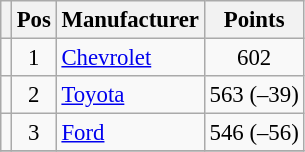<table class="wikitable" style="font-size: 95%;">
<tr>
<th></th>
<th>Pos</th>
<th>Manufacturer</th>
<th>Points</th>
</tr>
<tr>
<td align="left"></td>
<td style="text-align:center;">1</td>
<td><a href='#'>Chevrolet</a></td>
<td style="text-align:center;">602</td>
</tr>
<tr>
<td align="left"></td>
<td style="text-align:center;">2</td>
<td><a href='#'>Toyota</a></td>
<td style="text-align:center;">563 (–39)</td>
</tr>
<tr>
<td align="left"></td>
<td style="text-align:center;">3</td>
<td><a href='#'>Ford</a></td>
<td style="text-align:center;">546 (–56)</td>
</tr>
<tr class="sortbottom">
</tr>
</table>
